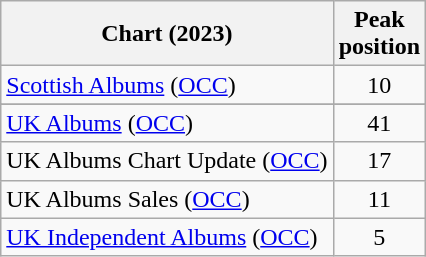<table class="wikitable sortable" style=margin-right:1em;margin-bottom:0;>
<tr>
<th scope="col">Chart (2023)</th>
<th scope="col">Peak<br>position</th>
</tr>
<tr>
<td><a href='#'>Scottish Albums</a> (<a href='#'>OCC</a>)</td>
<td style="text-align:center;">10</td>
</tr>
<tr>
</tr>
<tr>
<td><a href='#'>UK Albums</a> (<a href='#'>OCC</a>)</td>
<td style="text-align:center;">41</td>
</tr>
<tr>
<td>UK Albums Chart Update (<a href='#'>OCC</a>)</td>
<td style="text-align:center;">17</td>
</tr>
<tr>
<td>UK Albums Sales (<a href='#'>OCC</a>)</td>
<td style="text-align:center;">11</td>
</tr>
<tr>
<td><a href='#'>UK Independent Albums</a> (<a href='#'>OCC</a>)</td>
<td style="text-align:center;">5</td>
</tr>
</table>
